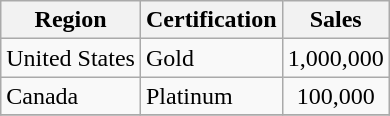<table class="wikitable">
<tr>
<th>Region</th>
<th>Certification</th>
<th>Sales</th>
</tr>
<tr>
<td>United States</td>
<td>Gold</td>
<td align="center">1,000,000</td>
</tr>
<tr>
<td>Canada</td>
<td>Platinum</td>
<td align="center">100,000</td>
</tr>
<tr>
</tr>
</table>
